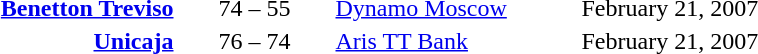<table style="text-align:center">
<tr>
<th width=160></th>
<th width=100></th>
<th width=160></th>
<th width=200></th>
</tr>
<tr>
<td align=right><strong><a href='#'>Benetton Treviso</a></strong> </td>
<td>74 – 55</td>
<td align=left> <a href='#'>Dynamo Moscow</a></td>
<td align=left>February 21, 2007</td>
</tr>
<tr>
<td align=right><strong><a href='#'>Unicaja</a></strong> </td>
<td>76 – 74</td>
<td align=left> <a href='#'>Aris TT Bank</a></td>
<td align=left>February 21, 2007</td>
</tr>
</table>
